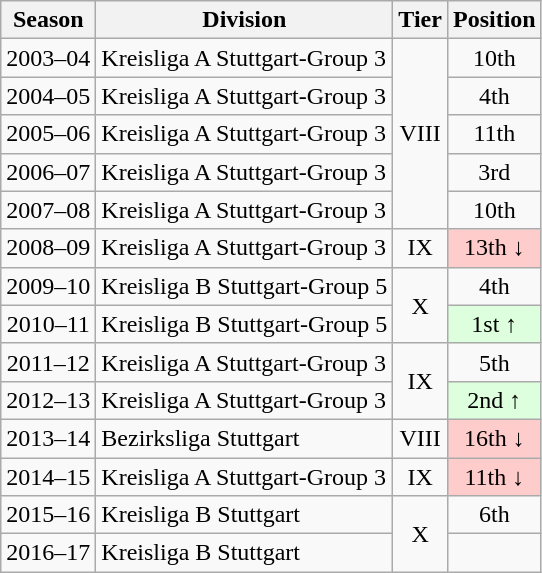<table class="wikitable">
<tr>
<th>Season</th>
<th>Division</th>
<th>Tier</th>
<th>Position</th>
</tr>
<tr align="center">
<td>2003–04</td>
<td align="left">Kreisliga A Stuttgart-Group 3</td>
<td rowspan=5>VIII</td>
<td>10th</td>
</tr>
<tr align="center">
<td>2004–05</td>
<td align="left">Kreisliga A Stuttgart-Group 3</td>
<td>4th</td>
</tr>
<tr align="center">
<td>2005–06</td>
<td align="left">Kreisliga A Stuttgart-Group 3</td>
<td>11th</td>
</tr>
<tr align="center">
<td>2006–07</td>
<td align="left">Kreisliga A Stuttgart-Group 3</td>
<td>3rd</td>
</tr>
<tr align="center">
<td>2007–08</td>
<td align="left">Kreisliga A Stuttgart-Group 3</td>
<td>10th</td>
</tr>
<tr align="center">
<td>2008–09</td>
<td align="left">Kreisliga A Stuttgart-Group 3</td>
<td>IX</td>
<td style="background:#ffcccc">13th ↓</td>
</tr>
<tr align="center">
<td>2009–10</td>
<td align="left">Kreisliga B Stuttgart-Group 5</td>
<td rowspan=2>X</td>
<td>4th</td>
</tr>
<tr align="center">
<td>2010–11</td>
<td align="left">Kreisliga B Stuttgart-Group 5</td>
<td style="background:#ddffdd">1st ↑</td>
</tr>
<tr align="center">
<td>2011–12</td>
<td align="left">Kreisliga A Stuttgart-Group 3</td>
<td rowspan=2>IX</td>
<td>5th</td>
</tr>
<tr align="center">
<td>2012–13</td>
<td align="left">Kreisliga A Stuttgart-Group 3</td>
<td style="background:#ddffdd">2nd ↑</td>
</tr>
<tr align="center">
<td>2013–14</td>
<td align="left">Bezirksliga Stuttgart</td>
<td>VIII</td>
<td style="background:#ffcccc">16th ↓</td>
</tr>
<tr align="center">
<td>2014–15</td>
<td align="left">Kreisliga A Stuttgart-Group 3</td>
<td>IX</td>
<td style="background:#ffcccc">11th ↓</td>
</tr>
<tr align="center">
<td>2015–16</td>
<td align="left">Kreisliga B Stuttgart</td>
<td rowspan=2>X</td>
<td>6th</td>
</tr>
<tr align="center">
<td>2016–17</td>
<td align="left">Kreisliga B Stuttgart</td>
<td></td>
</tr>
</table>
